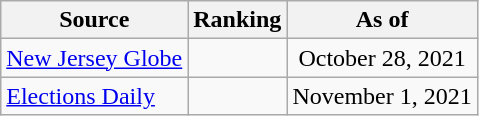<table class="wikitable" style="text-align:center">
<tr>
<th>Source</th>
<th>Ranking</th>
<th>As of</th>
</tr>
<tr>
<td align=left><a href='#'>New Jersey Globe</a></td>
<td></td>
<td>October 28, 2021</td>
</tr>
<tr>
<td align=left><a href='#'>Elections Daily</a></td>
<td></td>
<td>November 1, 2021</td>
</tr>
</table>
